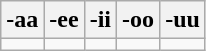<table class="wikitable" style="text-align:center;">
<tr>
<th>-aa</th>
<th>-ee</th>
<th>-ii</th>
<th>-oo</th>
<th>-uu</th>
</tr>
<tr dir="rtl">
<td><span></span></td>
<td><span></span></td>
<td><span></span></td>
<td><span></span></td>
<td><span></span></td>
</tr>
</table>
